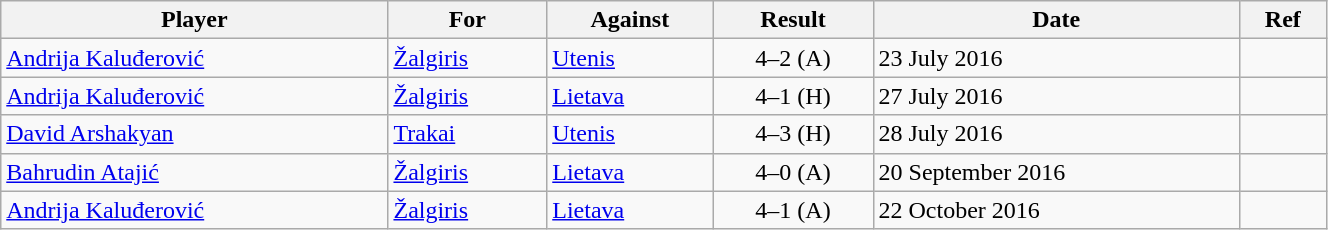<table class="wikitable sortable" style="width:70%;">
<tr>
<th>Player</th>
<th>For</th>
<th>Against</th>
<th style="text-align:center">Result</th>
<th>Date</th>
<th>Ref</th>
</tr>
<tr>
<td> <a href='#'>Andrija Kaluđerović</a></td>
<td><a href='#'>Žalgiris</a></td>
<td><a href='#'>Utenis</a></td>
<td style="text-align:center;">4–2 (A)</td>
<td>23 July 2016</td>
<td style="text-align:center;"></td>
</tr>
<tr>
<td> <a href='#'>Andrija Kaluđerović</a></td>
<td><a href='#'>Žalgiris</a></td>
<td><a href='#'>Lietava</a></td>
<td style="text-align:center;">4–1 (H)</td>
<td>27 July 2016</td>
<td style="text-align:center;"></td>
</tr>
<tr>
<td> <a href='#'>David Arshakyan</a></td>
<td><a href='#'>Trakai</a></td>
<td><a href='#'>Utenis</a></td>
<td style="text-align:center;">4–3 (H)</td>
<td>28 July 2016</td>
<td style="text-align:center;"></td>
</tr>
<tr>
<td> <a href='#'>Bahrudin Atajić</a></td>
<td><a href='#'>Žalgiris</a></td>
<td><a href='#'>Lietava</a></td>
<td style="text-align:center;">4–0 (A)</td>
<td>20 September 2016</td>
<td style="text-align:center;"></td>
</tr>
<tr>
<td> <a href='#'>Andrija Kaluđerović</a></td>
<td><a href='#'>Žalgiris</a></td>
<td><a href='#'>Lietava</a></td>
<td style="text-align:center;">4–1 (A)</td>
<td>22 October 2016</td>
<td style="text-align:center;"></td>
</tr>
</table>
